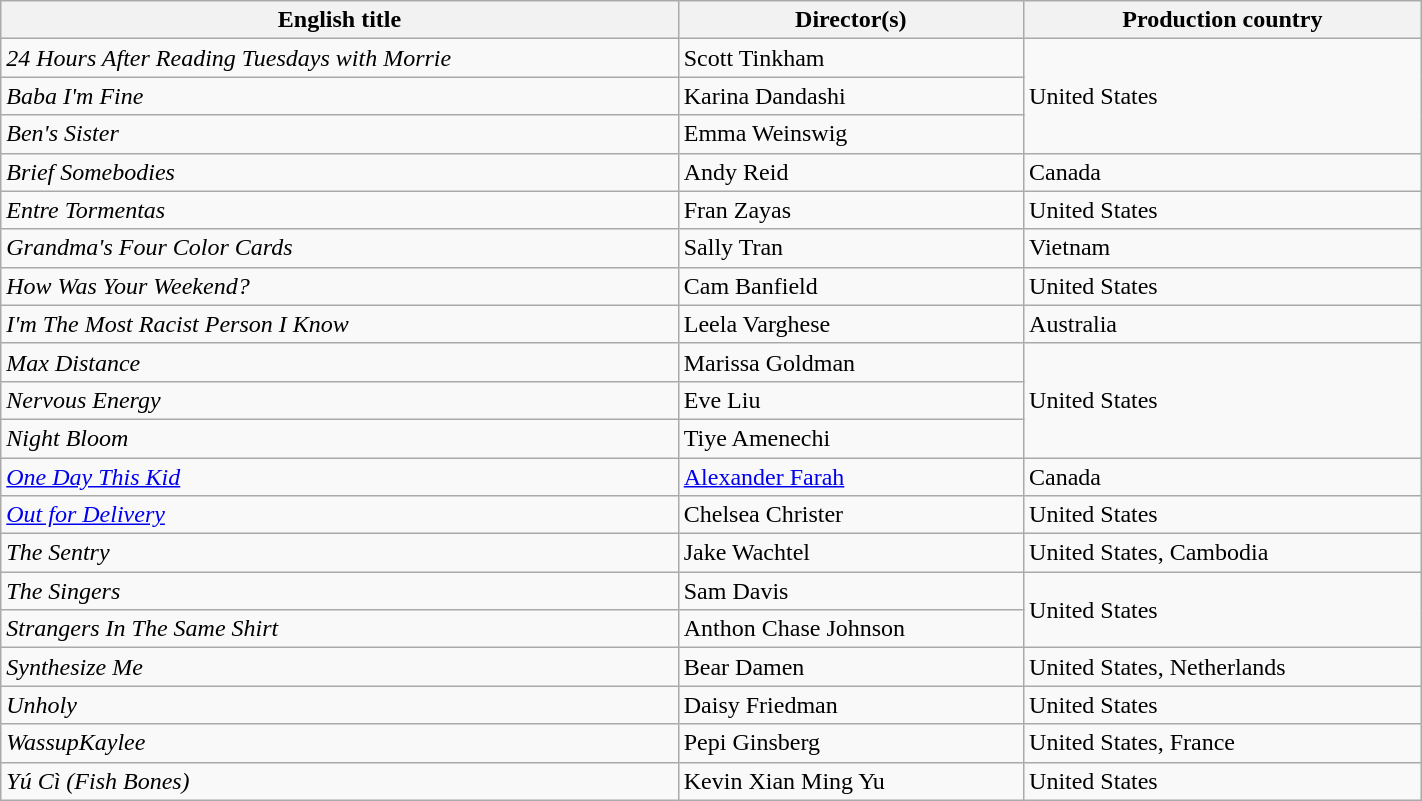<table class="wikitable plainrowheaders" style="width:75%; margin-bottom:4px">
<tr>
<th scope="col">English title</th>
<th scope="col">Director(s)</th>
<th scope="col">Production country</th>
</tr>
<tr>
<td scope="row"><em>24 Hours After Reading Tuesdays with Morrie</em></td>
<td>Scott Tinkham</td>
<td rowspan="3">United States</td>
</tr>
<tr>
<td scope="row"><em>Baba I'm Fine</em></td>
<td>Karina Dandashi</td>
</tr>
<tr>
<td scope="row"><em>Ben's Sister</em></td>
<td>Emma Weinswig</td>
</tr>
<tr>
<td scope="row"><em>Brief Somebodies</em></td>
<td>Andy Reid</td>
<td>Canada</td>
</tr>
<tr>
<td scope="row"><em>Entre Tormentas</em></td>
<td>Fran Zayas</td>
<td>United States</td>
</tr>
<tr>
<td scope="row"><em>Grandma's Four Color Cards</em></td>
<td>Sally Tran</td>
<td>Vietnam</td>
</tr>
<tr>
<td scope="row"><em>How Was Your Weekend?</em></td>
<td>Cam Banfield</td>
<td>United States</td>
</tr>
<tr>
<td scope="row"><em>I'm The Most Racist Person I Know</em></td>
<td>Leela Varghese</td>
<td>Australia</td>
</tr>
<tr>
<td scope="row"><em>Max Distance</em></td>
<td>Marissa Goldman</td>
<td rowspan="3">United States</td>
</tr>
<tr>
<td scope="row"><em>Nervous Energy</em></td>
<td>Eve Liu</td>
</tr>
<tr>
<td scope="row"><em>Night Bloom</em></td>
<td>Tiye Amenechi</td>
</tr>
<tr>
<td scope="row"><em><a href='#'>One Day This Kid</a></em></td>
<td><a href='#'>Alexander Farah</a></td>
<td>Canada</td>
</tr>
<tr>
<td scope="row"><em><a href='#'>Out for Delivery</a></em></td>
<td>Chelsea Christer</td>
<td>United States</td>
</tr>
<tr>
<td scope="row"><em>The Sentry</em></td>
<td>Jake Wachtel</td>
<td>United States, Cambodia</td>
</tr>
<tr>
<td scope="row"><em>The Singers</em></td>
<td>Sam Davis</td>
<td rowspan="2">United States</td>
</tr>
<tr>
<td scope="row"><em>Strangers In The Same Shirt</em></td>
<td>Anthon Chase Johnson</td>
</tr>
<tr>
<td scope="row"><em>Synthesize Me</em></td>
<td>Bear Damen</td>
<td>United States, Netherlands</td>
</tr>
<tr>
<td scope="row"><em>Unholy</em></td>
<td>Daisy Friedman</td>
<td>United States</td>
</tr>
<tr>
<td scope="row"><em>WassupKaylee</em></td>
<td>Pepi Ginsberg</td>
<td>United States, France</td>
</tr>
<tr>
<td scope="row"><em>Yú Cì (Fish Bones)</em></td>
<td>Kevin Xian Ming Yu</td>
<td>United States</td>
</tr>
</table>
